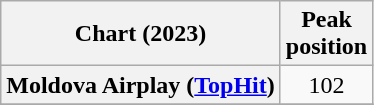<table class="wikitable plainrowheaders" style="text-align:center">
<tr>
<th scope="col">Chart (2023)</th>
<th scope="col">Peak<br>position</th>
</tr>
<tr>
<th scope="row">Moldova Airplay (<a href='#'>TopHit</a>)</th>
<td>102</td>
</tr>
<tr>
</tr>
</table>
